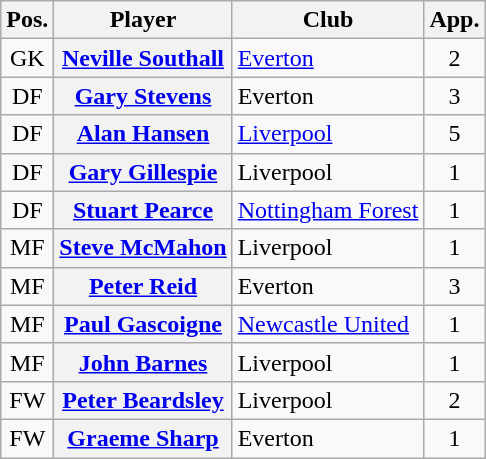<table class="wikitable plainrowheaders" style="text-align: left">
<tr>
<th scope=col>Pos.</th>
<th scope=col>Player</th>
<th scope=col>Club</th>
<th scope=col>App.</th>
</tr>
<tr>
<td style=text-align:center>GK</td>
<th scope=row><a href='#'>Neville Southall</a> </th>
<td><a href='#'>Everton</a></td>
<td style=text-align:center>2</td>
</tr>
<tr>
<td style=text-align:center>DF</td>
<th scope=row><a href='#'>Gary Stevens</a> </th>
<td>Everton</td>
<td style=text-align:center>3</td>
</tr>
<tr>
<td style=text-align:center>DF</td>
<th scope=row><a href='#'>Alan Hansen</a> </th>
<td><a href='#'>Liverpool</a></td>
<td style=text-align:center>5</td>
</tr>
<tr>
<td style=text-align:center>DF</td>
<th scope=row><a href='#'>Gary Gillespie</a></th>
<td>Liverpool</td>
<td style=text-align:center>1</td>
</tr>
<tr>
<td style=text-align:center>DF</td>
<th scope=row><a href='#'>Stuart Pearce</a></th>
<td><a href='#'>Nottingham Forest</a></td>
<td style=text-align:center>1</td>
</tr>
<tr>
<td style=text-align:center>MF</td>
<th scope=row><a href='#'>Steve McMahon</a></th>
<td>Liverpool</td>
<td style=text-align:center>1</td>
</tr>
<tr>
<td style=text-align:center>MF</td>
<th scope=row><a href='#'>Peter Reid</a> </th>
<td>Everton</td>
<td style=text-align:center>3</td>
</tr>
<tr>
<td style=text-align:center>MF</td>
<th scope=row><a href='#'>Paul Gascoigne</a></th>
<td><a href='#'>Newcastle United</a></td>
<td style=text-align:center>1</td>
</tr>
<tr>
<td style=text-align:center>MF</td>
<th scope=row><a href='#'>John Barnes</a></th>
<td>Liverpool</td>
<td style=text-align:center>1</td>
</tr>
<tr>
<td style=text-align:center>FW</td>
<th scope=row><a href='#'>Peter Beardsley</a> </th>
<td>Liverpool</td>
<td style=text-align:center>2</td>
</tr>
<tr>
<td style=text-align:center>FW</td>
<th scope=row><a href='#'>Graeme Sharp</a></th>
<td>Everton</td>
<td style=text-align:center>1</td>
</tr>
</table>
